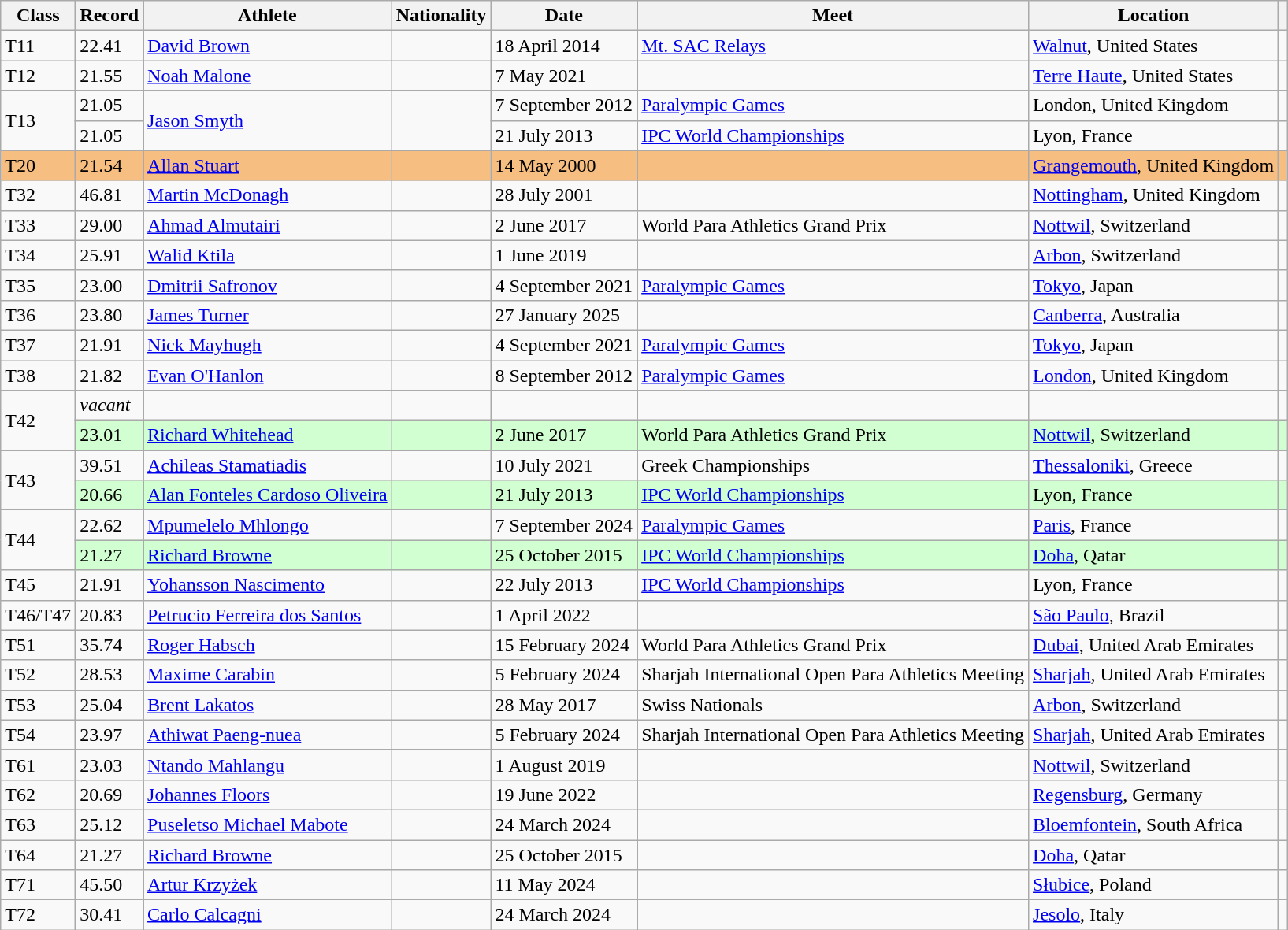<table class="wikitable">
<tr>
<th>Class</th>
<th>Record</th>
<th>Athlete</th>
<th>Nationality</th>
<th>Date</th>
<th>Meet</th>
<th>Location</th>
<th></th>
</tr>
<tr>
<td>T11</td>
<td>22.41 </td>
<td><a href='#'>David Brown</a></td>
<td></td>
<td>18 April 2014</td>
<td><a href='#'>Mt. SAC Relays</a></td>
<td><a href='#'>Walnut</a>, United States</td>
<td></td>
</tr>
<tr>
<td>T12</td>
<td>21.55 </td>
<td><a href='#'>Noah Malone</a></td>
<td></td>
<td>7 May 2021</td>
<td></td>
<td><a href='#'>Terre Haute</a>, United States</td>
<td></td>
</tr>
<tr>
<td rowspan=2>T13</td>
<td>21.05 </td>
<td rowspan=2><a href='#'>Jason Smyth</a></td>
<td rowspan=2></td>
<td>7 September 2012</td>
<td><a href='#'>Paralympic Games</a></td>
<td>London, United Kingdom</td>
<td></td>
</tr>
<tr>
<td>21.05 </td>
<td>21 July 2013</td>
<td><a href='#'>IPC World Championships</a></td>
<td>Lyon, France</td>
<td></td>
</tr>
<tr bgcolor=#F7BE81>
<td>T20</td>
<td>21.54</td>
<td><a href='#'>Allan Stuart</a></td>
<td></td>
<td>14 May 2000</td>
<td></td>
<td><a href='#'>Grangemouth</a>, United Kingdom</td>
<td></td>
</tr>
<tr>
<td>T32</td>
<td>46.81 </td>
<td><a href='#'>Martin McDonagh</a></td>
<td></td>
<td>28 July 2001</td>
<td></td>
<td><a href='#'>Nottingham</a>, United Kingdom</td>
<td></td>
</tr>
<tr>
<td>T33</td>
<td>29.00 </td>
<td><a href='#'>Ahmad Almutairi</a></td>
<td></td>
<td>2 June 2017</td>
<td>World Para Athletics Grand Prix</td>
<td><a href='#'>Nottwil</a>, Switzerland</td>
<td></td>
</tr>
<tr>
<td>T34</td>
<td>25.91 </td>
<td><a href='#'>Walid Ktila</a></td>
<td></td>
<td>1 June 2019</td>
<td></td>
<td><a href='#'>Arbon</a>, Switzerland</td>
<td></td>
</tr>
<tr>
<td>T35</td>
<td>23.00 </td>
<td><a href='#'>Dmitrii Safronov</a></td>
<td></td>
<td>4 September 2021</td>
<td><a href='#'>Paralympic Games</a></td>
<td><a href='#'>Tokyo</a>, Japan</td>
<td></td>
</tr>
<tr>
<td>T36</td>
<td>23.80 </td>
<td><a href='#'>James Turner</a></td>
<td></td>
<td>27 January 2025</td>
<td></td>
<td><a href='#'>Canberra</a>, Australia</td>
<td></td>
</tr>
<tr>
<td>T37</td>
<td>21.91 </td>
<td><a href='#'>Nick Mayhugh</a></td>
<td></td>
<td>4 September 2021</td>
<td><a href='#'>Paralympic Games</a></td>
<td><a href='#'>Tokyo</a>, Japan</td>
<td></td>
</tr>
<tr>
<td>T38</td>
<td>21.82 </td>
<td><a href='#'>Evan O'Hanlon</a></td>
<td></td>
<td>8 September 2012</td>
<td><a href='#'>Paralympic Games</a></td>
<td><a href='#'>London</a>, United Kingdom</td>
<td></td>
</tr>
<tr>
<td rowspan=2>T42</td>
<td><em>vacant</em></td>
<td></td>
<td></td>
<td></td>
<td></td>
<td></td>
<td></td>
</tr>
<tr bgcolor=#D2FFD2>
<td>23.01 </td>
<td><a href='#'>Richard Whitehead</a></td>
<td></td>
<td>2 June 2017</td>
<td>World Para Athletics Grand Prix</td>
<td><a href='#'>Nottwil</a>, Switzerland</td>
<td></td>
</tr>
<tr>
<td rowspan=2>T43</td>
<td>39.51 </td>
<td><a href='#'>Achileas Stamatiadis</a></td>
<td></td>
<td>10 July 2021</td>
<td>Greek Championships</td>
<td><a href='#'>Thessaloniki</a>, Greece</td>
<td></td>
</tr>
<tr bgcolor=#D2FFD2>
<td>20.66</td>
<td><a href='#'>Alan Fonteles Cardoso Oliveira</a></td>
<td></td>
<td>21 July 2013</td>
<td><a href='#'>IPC World Championships</a></td>
<td>Lyon, France</td>
<td></td>
</tr>
<tr>
<td rowspan=2>T44</td>
<td>22.62 </td>
<td><a href='#'>Mpumelelo Mhlongo</a></td>
<td></td>
<td>7 September 2024</td>
<td><a href='#'>Paralympic Games</a></td>
<td><a href='#'>Paris</a>, France</td>
<td></td>
</tr>
<tr bgcolor=#D2FFD2>
<td>21.27 </td>
<td><a href='#'>Richard Browne</a></td>
<td></td>
<td>25 October 2015</td>
<td><a href='#'>IPC World Championships</a></td>
<td><a href='#'>Doha</a>, Qatar</td>
<td></td>
</tr>
<tr>
<td>T45</td>
<td>21.91 </td>
<td><a href='#'>Yohansson Nascimento</a></td>
<td></td>
<td>22 July 2013</td>
<td><a href='#'>IPC World Championships</a></td>
<td>Lyon, France</td>
<td></td>
</tr>
<tr>
<td>T46/T47</td>
<td>20.83 </td>
<td><a href='#'>Petrucio Ferreira dos Santos</a></td>
<td></td>
<td>1 April 2022</td>
<td></td>
<td><a href='#'>São Paulo</a>, Brazil</td>
<td></td>
</tr>
<tr>
<td>T51</td>
<td>35.74 </td>
<td><a href='#'>Roger Habsch</a></td>
<td></td>
<td>15 February 2024</td>
<td>World Para Athletics Grand Prix</td>
<td><a href='#'>Dubai</a>, United Arab Emirates</td>
<td></td>
</tr>
<tr>
<td>T52</td>
<td>28.53 </td>
<td><a href='#'>Maxime Carabin</a></td>
<td></td>
<td>5 February 2024</td>
<td>Sharjah International Open Para Athletics Meeting</td>
<td><a href='#'>Sharjah</a>, United Arab Emirates</td>
<td></td>
</tr>
<tr>
<td>T53</td>
<td>25.04 </td>
<td><a href='#'>Brent Lakatos</a></td>
<td></td>
<td>28 May 2017</td>
<td>Swiss Nationals</td>
<td><a href='#'>Arbon</a>, Switzerland</td>
<td></td>
</tr>
<tr>
<td>T54</td>
<td>23.97 </td>
<td><a href='#'>Athiwat Paeng-nuea</a></td>
<td></td>
<td>5 February 2024</td>
<td>Sharjah International Open Para Athletics Meeting</td>
<td><a href='#'>Sharjah</a>, United Arab Emirates</td>
<td></td>
</tr>
<tr>
<td>T61</td>
<td>23.03 </td>
<td><a href='#'>Ntando Mahlangu</a></td>
<td></td>
<td>1 August 2019</td>
<td></td>
<td><a href='#'>Nottwil</a>, Switzerland</td>
<td></td>
</tr>
<tr>
<td>T62</td>
<td>20.69 </td>
<td><a href='#'>Johannes Floors</a></td>
<td></td>
<td>19 June 2022</td>
<td></td>
<td><a href='#'>Regensburg</a>, Germany</td>
<td></td>
</tr>
<tr>
<td>T63</td>
<td>25.12 </td>
<td><a href='#'>Puseletso Michael Mabote</a></td>
<td></td>
<td>24 March 2024</td>
<td></td>
<td><a href='#'>Bloemfontein</a>, South Africa</td>
<td></td>
</tr>
<tr>
<td>T64</td>
<td>21.27 </td>
<td><a href='#'>Richard Browne</a></td>
<td></td>
<td>25 October 2015</td>
<td></td>
<td><a href='#'>Doha</a>, Qatar</td>
<td></td>
</tr>
<tr>
<td>T71</td>
<td>45.50 </td>
<td><a href='#'>Artur Krzyżek</a></td>
<td></td>
<td>11 May 2024</td>
<td></td>
<td><a href='#'>Słubice</a>, Poland</td>
<td></td>
</tr>
<tr>
<td>T72</td>
<td>30.41 </td>
<td><a href='#'>Carlo Calcagni</a></td>
<td></td>
<td>24 March 2024</td>
<td></td>
<td><a href='#'>Jesolo</a>, Italy</td>
<td></td>
</tr>
</table>
